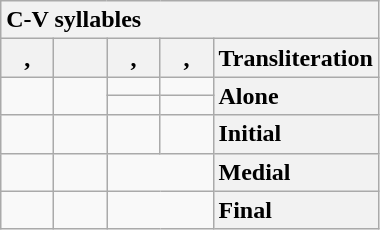<table class="wikitable" style="text-align: center; display: inline-table;">
<tr>
<th colspan="5" style="text-align: left">C-V syllables</th>
</tr>
<tr>
<th style="min-width: 1.75em">, </th>
<th style="min-width: 1.75em"></th>
<th style="min-width: 1.75em">, </th>
<th style="min-width: 1.75em">, </th>
<th style="text-align: left">Transliteration</th>
</tr>
<tr>
<td rowspan="2"></td>
<td rowspan="2"></td>
<td></td>
<td></td>
<th rowspan="2" style="text-align: left">Alone</th>
</tr>
<tr>
<td></td>
<td></td>
</tr>
<tr>
<td></td>
<td></td>
<td></td>
<td></td>
<th style="text-align: left">Initial</th>
</tr>
<tr>
<td></td>
<td></td>
<td colspan="2"></td>
<th style="text-align: left">Medial</th>
</tr>
<tr>
<td></td>
<td></td>
<td colspan="2"></td>
<th style="text-align: left">Final</th>
</tr>
</table>
